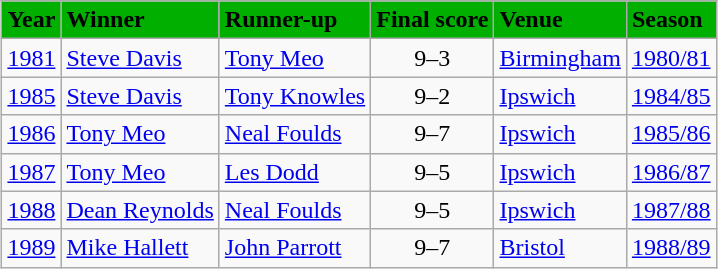<table class="wikitable" style="margin: auto">
<tr>
<th style="text-align: center; background-color: #00af00">Year</th>
<th style="text-align: left; background-color: #00af00">Winner</th>
<th style="text-align: left; background-color: #00af00">Runner-up</th>
<th style="text-align: left; background-color: #00af00">Final score</th>
<th style="text-align: left; background-color: #00af00">Venue</th>
<th style="text-align: left; background-color: #00af00">Season</th>
</tr>
<tr>
<td><a href='#'>1981</a></td>
<td> <a href='#'>Steve Davis</a></td>
<td> <a href='#'>Tony Meo</a></td>
<td style="text-align: center">9–3</td>
<td><a href='#'>Birmingham</a></td>
<td><a href='#'>1980/81</a></td>
</tr>
<tr>
<td><a href='#'>1985</a></td>
<td> <a href='#'>Steve Davis</a></td>
<td> <a href='#'>Tony Knowles</a></td>
<td style="text-align: center">9–2</td>
<td><a href='#'>Ipswich</a></td>
<td><a href='#'>1984/85</a></td>
</tr>
<tr>
<td><a href='#'>1986</a></td>
<td> <a href='#'>Tony Meo</a></td>
<td> <a href='#'>Neal Foulds</a></td>
<td style="text-align: center">9–7</td>
<td><a href='#'>Ipswich</a></td>
<td><a href='#'>1985/86</a></td>
</tr>
<tr>
<td><a href='#'>1987</a></td>
<td> <a href='#'>Tony Meo</a></td>
<td> <a href='#'>Les Dodd</a></td>
<td style="text-align: center">9–5</td>
<td><a href='#'>Ipswich</a></td>
<td><a href='#'>1986/87</a></td>
</tr>
<tr>
<td><a href='#'>1988</a></td>
<td> <a href='#'>Dean Reynolds</a></td>
<td> <a href='#'>Neal Foulds</a></td>
<td style="text-align: center">9–5</td>
<td><a href='#'>Ipswich</a></td>
<td><a href='#'>1987/88</a></td>
</tr>
<tr>
<td><a href='#'>1989</a></td>
<td> <a href='#'>Mike Hallett</a></td>
<td> <a href='#'>John Parrott</a></td>
<td style="text-align: center">9–7</td>
<td><a href='#'>Bristol</a></td>
<td><a href='#'>1988/89</a></td>
</tr>
</table>
